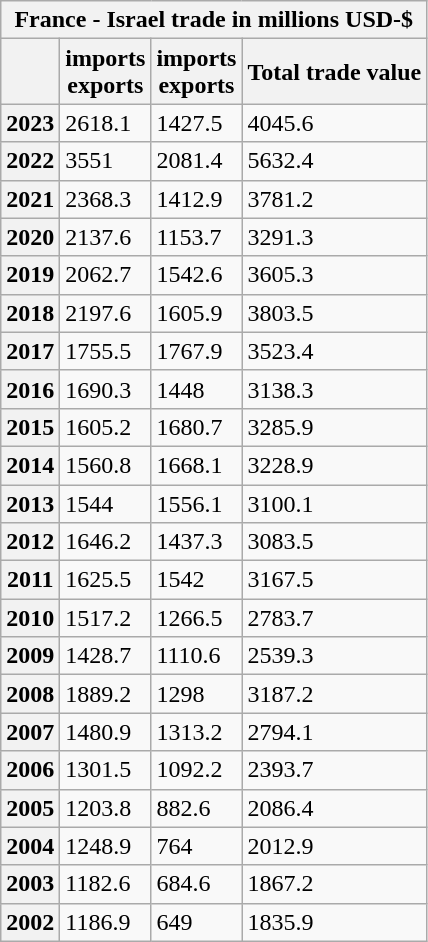<table class="wikitable mw-collapsible mw-collapsed">
<tr>
<th colspan="4">France - Israel trade in millions USD-$</th>
</tr>
<tr>
<th></th>
<th> imports<br> exports</th>
<th> imports<br> exports</th>
<th>Total trade value</th>
</tr>
<tr>
<th>2023</th>
<td>2618.1</td>
<td>1427.5</td>
<td>4045.6</td>
</tr>
<tr>
<th>2022</th>
<td>3551</td>
<td>2081.4</td>
<td>5632.4</td>
</tr>
<tr>
<th>2021</th>
<td>2368.3</td>
<td>1412.9</td>
<td>3781.2</td>
</tr>
<tr>
<th>2020</th>
<td>2137.6</td>
<td>1153.7</td>
<td>3291.3</td>
</tr>
<tr>
<th>2019</th>
<td>2062.7</td>
<td>1542.6</td>
<td>3605.3</td>
</tr>
<tr>
<th>2018</th>
<td>2197.6</td>
<td>1605.9</td>
<td>3803.5</td>
</tr>
<tr>
<th>2017</th>
<td>1755.5</td>
<td>1767.9</td>
<td>3523.4</td>
</tr>
<tr>
<th>2016</th>
<td>1690.3</td>
<td>1448</td>
<td>3138.3</td>
</tr>
<tr>
<th>2015</th>
<td>1605.2</td>
<td>1680.7</td>
<td>3285.9</td>
</tr>
<tr>
<th>2014</th>
<td>1560.8</td>
<td>1668.1</td>
<td>3228.9</td>
</tr>
<tr>
<th>2013</th>
<td>1544</td>
<td>1556.1</td>
<td>3100.1</td>
</tr>
<tr>
<th>2012</th>
<td>1646.2</td>
<td>1437.3</td>
<td>3083.5</td>
</tr>
<tr>
<th>2011</th>
<td>1625.5</td>
<td>1542</td>
<td>3167.5</td>
</tr>
<tr>
<th>2010</th>
<td>1517.2</td>
<td>1266.5</td>
<td>2783.7</td>
</tr>
<tr>
<th>2009</th>
<td>1428.7</td>
<td>1110.6</td>
<td>2539.3</td>
</tr>
<tr>
<th>2008</th>
<td>1889.2</td>
<td>1298</td>
<td>3187.2</td>
</tr>
<tr>
<th>2007</th>
<td>1480.9</td>
<td>1313.2</td>
<td>2794.1</td>
</tr>
<tr>
<th>2006</th>
<td>1301.5</td>
<td>1092.2</td>
<td>2393.7</td>
</tr>
<tr>
<th>2005</th>
<td>1203.8</td>
<td>882.6</td>
<td>2086.4</td>
</tr>
<tr>
<th>2004</th>
<td>1248.9</td>
<td>764</td>
<td>2012.9</td>
</tr>
<tr>
<th>2003</th>
<td>1182.6</td>
<td>684.6</td>
<td>1867.2</td>
</tr>
<tr>
<th>2002</th>
<td>1186.9</td>
<td>649</td>
<td>1835.9</td>
</tr>
</table>
